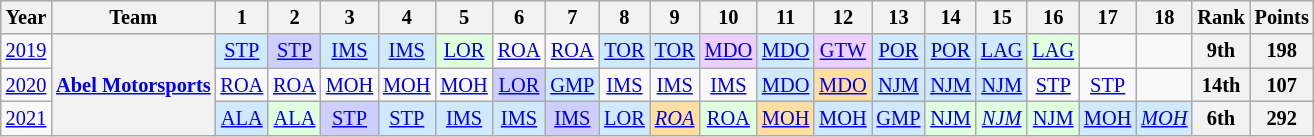<table class="wikitable" style="text-align:center; font-size:85%">
<tr>
<th>Year</th>
<th>Team</th>
<th>1</th>
<th>2</th>
<th>3</th>
<th>4</th>
<th>5</th>
<th>6</th>
<th>7</th>
<th>8</th>
<th>9</th>
<th>10</th>
<th>11</th>
<th>12</th>
<th>13</th>
<th>14</th>
<th>15</th>
<th>16</th>
<th>17</th>
<th>18</th>
<th>Rank</th>
<th>Points</th>
</tr>
<tr>
<td><a href='#'>2019</a></td>
<th rowspan=3 nowrap><a href='#'>Abel Motorsports</a></th>
<td style="background:#cfeaff;"><a href='#'>STP</a><br></td>
<td style="background:#cfcfff;"><a href='#'>STP</a><br></td>
<td style="background:#cfeaff;"><a href='#'>IMS</a><br></td>
<td style="background:#cfeaff;"><a href='#'>IMS</a><br></td>
<td style="background:#dfffdf;"><a href='#'>LOR</a><br></td>
<td><a href='#'>ROA</a></td>
<td><a href='#'>ROA</a></td>
<td style="background:#cfeaff;"><a href='#'>TOR</a><br></td>
<td style="background:#cfeaff;"><a href='#'>TOR</a><br></td>
<td style="background:#efcfff;"><a href='#'>MDO</a><br></td>
<td style="background:#cfeaff;"><a href='#'>MDO</a><br></td>
<td style="background:#efcfff;"><a href='#'>GTW</a><br></td>
<td style="background:#cfeaff;"><a href='#'>POR</a><br></td>
<td style="background:#cfeaff;"><a href='#'>POR</a><br></td>
<td style="background:#cfeaff;"><a href='#'>LAG</a><br></td>
<td style="background:#dfffdf;"><a href='#'>LAG</a><br></td>
<td></td>
<td></td>
<th>9th</th>
<th>198</th>
</tr>
<tr>
<td><a href='#'>2020</a></td>
<td><a href='#'>ROA</a></td>
<td><a href='#'>ROA</a></td>
<td><a href='#'>MOH</a></td>
<td><a href='#'>MOH</a></td>
<td><a href='#'>MOH</a></td>
<td style="background:#cfcfff;"><a href='#'>LOR</a><br></td>
<td style="background:#cfeaff;"><a href='#'>GMP</a><br></td>
<td><a href='#'>IMS</a></td>
<td><a href='#'>IMS</a></td>
<td><a href='#'>IMS</a></td>
<td style="background:#cfeaff;"><a href='#'>MDO</a><br></td>
<td style="background:#ffdf9f;"><a href='#'>MDO</a><br></td>
<td style="background:#cfeaff;"><a href='#'>NJM</a><br></td>
<td style="background:#cfeaff;"><a href='#'>NJM</a><br></td>
<td style="background:#cfeaff;"><a href='#'>NJM</a><br></td>
<td><a href='#'>STP</a></td>
<td><a href='#'>STP</a></td>
<td></td>
<th>14th</th>
<th>107</th>
</tr>
<tr>
<td><a href='#'>2021</a></td>
<td style="background:#cfeaff;"><a href='#'>ALA</a><br></td>
<td style="background:#dfffdf;"><a href='#'>ALA</a><br></td>
<td style="background:#cfcfff;"><a href='#'>STP</a><br></td>
<td style="background:#cfeaff;"><a href='#'>STP</a><br></td>
<td style="background:#cfeaff;"><a href='#'>IMS</a><br></td>
<td style="background:#cfeaff;"><a href='#'>IMS</a><br></td>
<td style="background:#cfcfff;"><a href='#'>IMS</a><br></td>
<td style="background:#cfeaff;"><a href='#'>LOR</a><br></td>
<td style="background:#ffdf9f;"><em><a href='#'>ROA</a><br></em></td>
<td style="background:#dfffdf;"><a href='#'>ROA</a><br></td>
<td style="background:#ffdf9f;"><a href='#'>MOH</a><br></td>
<td style="background:#cfeaff;"><a href='#'>MOH</a><br></td>
<td style="background:#cfeaff;"><a href='#'>GMP</a><br></td>
<td style="background:#dfffdf;"><a href='#'>NJM</a><br></td>
<td style="background:#dfffdf;"><em><a href='#'>NJM</a><br></em></td>
<td style="background:#dfffdf;"><a href='#'>NJM</a><br></td>
<td style="background:#cfeaff;"><a href='#'>MOH</a><br></td>
<td style="background:#cfeaff;"><em><a href='#'>MOH</a><br></em></td>
<th>6th</th>
<th>292</th>
</tr>
</table>
